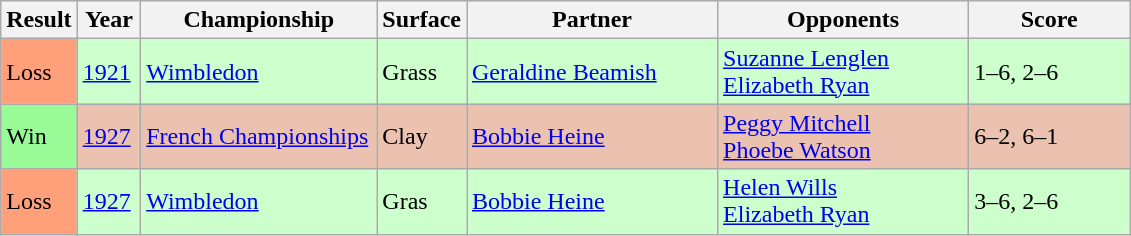<table class="sortable wikitable">
<tr>
<th style="width:40px">Result</th>
<th style="width:35px">Year</th>
<th style="width:150px">Championship</th>
<th style="width:50px">Surface</th>
<th style="width:160px">Partner</th>
<th style="width:160px">Opponents</th>
<th style="width:100px" class="unsortable">Score</th>
</tr>
<tr style="background:#cfc;">
<td style="background:#ffa07a;">Loss</td>
<td><a href='#'>1921</a></td>
<td><a href='#'>Wimbledon</a></td>
<td>Grass</td>
<td> <a href='#'>Geraldine Beamish</a></td>
<td> <a href='#'>Suzanne Lenglen</a><br> <a href='#'>Elizabeth Ryan</a></td>
<td>1–6, 2–6</td>
</tr>
<tr style="background:#ebc2af;">
<td style="background:#98fb98;">Win</td>
<td><a href='#'>1927</a></td>
<td><a href='#'>French Championships</a></td>
<td>Clay</td>
<td> <a href='#'>Bobbie Heine</a></td>
<td> <a href='#'>Peggy Mitchell</a><br>  <a href='#'>Phoebe Watson</a></td>
<td>6–2, 6–1</td>
</tr>
<tr style="background:#cfc;">
<td style="background:#ffa07a;">Loss</td>
<td><a href='#'>1927</a></td>
<td><a href='#'>Wimbledon</a></td>
<td>Gras</td>
<td> <a href='#'>Bobbie Heine</a></td>
<td> <a href='#'>Helen Wills</a><br> <a href='#'>Elizabeth Ryan</a></td>
<td>3–6, 2–6</td>
</tr>
</table>
